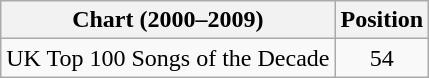<table class="wikitable">
<tr>
<th>Chart (2000–2009)</th>
<th>Position</th>
</tr>
<tr>
<td>UK Top 100 Songs of the Decade</td>
<td align="center">54</td>
</tr>
</table>
